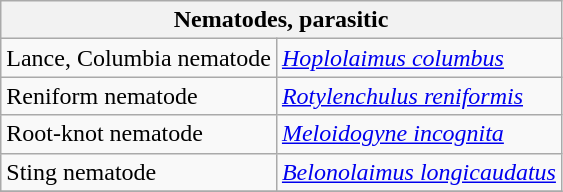<table class="wikitable" style="clear">
<tr>
<th colspan=2><strong>Nematodes, parasitic</strong><br></th>
</tr>
<tr>
<td>Lance, Columbia nematode</td>
<td><em><a href='#'>Hoplolaimus columbus</a></em></td>
</tr>
<tr>
<td>Reniform nematode</td>
<td><em><a href='#'>Rotylenchulus reniformis</a></em></td>
</tr>
<tr>
<td>Root-knot nematode</td>
<td><em><a href='#'>Meloidogyne incognita</a></em></td>
</tr>
<tr>
<td>Sting nematode</td>
<td><em><a href='#'>Belonolaimus longicaudatus</a></em></td>
</tr>
<tr>
</tr>
</table>
